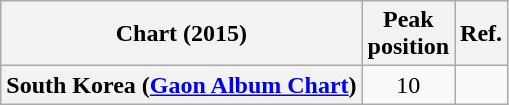<table class="wikitable sortable plainrowheaders" style="text-align:center;">
<tr>
<th>Chart (2015)</th>
<th>Peak<br>position</th>
<th>Ref.</th>
</tr>
<tr>
<th scope="row">South Korea (<a href='#'>Gaon Album Chart</a>)</th>
<td>10</td>
<td></td>
</tr>
</table>
